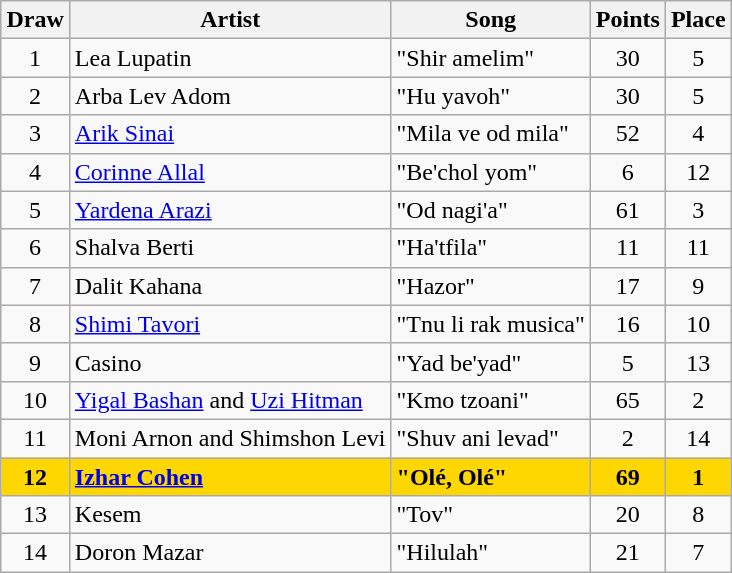<table class="sortable wikitable" style="margin: 1em auto 1em auto; text-align:center">
<tr>
<th>Draw</th>
<th>Artist</th>
<th>Song</th>
<th>Points</th>
<th>Place</th>
</tr>
<tr>
<td>1</td>
<td align="left">Lea Lupatin</td>
<td align="left">"Shir amelim"</td>
<td>30</td>
<td>5</td>
</tr>
<tr>
<td>2</td>
<td align="left">Arba Lev Adom</td>
<td align="left">"Hu yavoh"</td>
<td>30</td>
<td>5</td>
</tr>
<tr>
<td>3</td>
<td align="left"><a href='#'>Arik Sinai</a></td>
<td align="left">"Mila ve od mila"</td>
<td>52</td>
<td>4</td>
</tr>
<tr>
<td>4</td>
<td align="left"><a href='#'>Corinne Allal</a></td>
<td align="left">"Be'chol yom"</td>
<td>6</td>
<td>12</td>
</tr>
<tr>
<td>5</td>
<td align="left"><a href='#'>Yardena Arazi</a></td>
<td align="left">"Od nagi'a"</td>
<td>61</td>
<td>3</td>
</tr>
<tr>
<td>6</td>
<td align="left">Shalva Berti</td>
<td align="left">"Ha'tfila"</td>
<td>11</td>
<td>11</td>
</tr>
<tr>
<td>7</td>
<td align="left">Dalit Kahana</td>
<td align="left">"Hazor"</td>
<td>17</td>
<td>9</td>
</tr>
<tr>
<td>8</td>
<td align="left"><a href='#'>Shimi Tavori</a></td>
<td align="left">"Tnu li rak musica"</td>
<td>16</td>
<td>10</td>
</tr>
<tr>
<td>9</td>
<td align="left">Casino</td>
<td align="left">"Yad be'yad"</td>
<td>5</td>
<td>13</td>
</tr>
<tr>
<td>10</td>
<td align="left"><a href='#'>Yigal Bashan</a> and <a href='#'>Uzi Hitman</a></td>
<td align="left">"Kmo tzoani"</td>
<td>65</td>
<td>2</td>
</tr>
<tr>
<td>11</td>
<td align="left">Moni Arnon and Shimshon Levi</td>
<td align="left">"Shuv ani levad"</td>
<td>2</td>
<td>14</td>
</tr>
<tr style="font-weight:bold; background:gold;">
<td>12</td>
<td align="left"><a href='#'>Izhar Cohen</a></td>
<td align="left">"Olé, Olé"</td>
<td>69</td>
<td>1</td>
</tr>
<tr>
<td>13</td>
<td align="left">Kesem</td>
<td align="left">"Tov"</td>
<td>20</td>
<td>8</td>
</tr>
<tr>
<td>14</td>
<td align="left">Doron Mazar</td>
<td align="left">"Hilulah"</td>
<td>21</td>
<td>7</td>
</tr>
</table>
